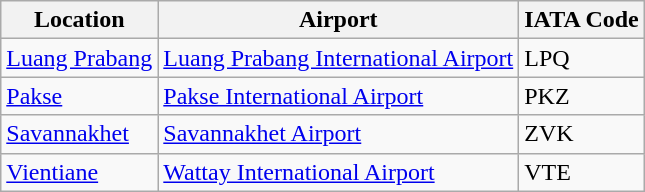<table class="wikitable">
<tr>
<th>Location</th>
<th>Airport</th>
<th>IATA Code</th>
</tr>
<tr>
<td><a href='#'>Luang Prabang</a></td>
<td><a href='#'>Luang Prabang International Airport</a></td>
<td>LPQ</td>
</tr>
<tr>
<td><a href='#'>Pakse</a></td>
<td><a href='#'>Pakse International Airport</a></td>
<td>PKZ</td>
</tr>
<tr>
<td><a href='#'>Savannakhet</a></td>
<td><a href='#'>Savannakhet Airport</a></td>
<td>ZVK</td>
</tr>
<tr>
<td><a href='#'>Vientiane</a></td>
<td><a href='#'>Wattay International Airport</a></td>
<td>VTE</td>
</tr>
</table>
